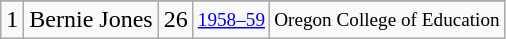<table class="wikitable">
<tr>
</tr>
<tr>
<td>1</td>
<td>Bernie Jones</td>
<td>26</td>
<td style="font-size:80%;"><a href='#'>1958–59</a></td>
<td style="font-size:80%;">Oregon College of Education</td>
</tr>
</table>
